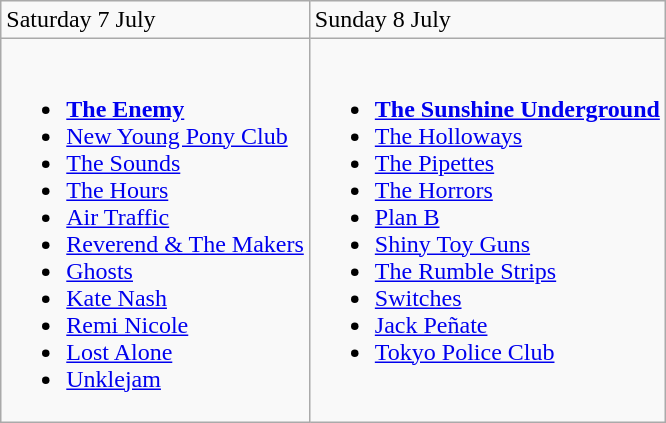<table class="wikitable">
<tr>
<td>Saturday 7 July</td>
<td>Sunday 8 July</td>
</tr>
<tr valign="top">
<td><br><ul><li><strong><a href='#'>The Enemy</a></strong></li><li><a href='#'>New Young Pony Club</a></li><li><a href='#'>The Sounds</a></li><li><a href='#'>The Hours</a></li><li><a href='#'>Air Traffic</a></li><li><a href='#'>Reverend & The Makers</a></li><li><a href='#'>Ghosts</a></li><li><a href='#'>Kate Nash</a></li><li><a href='#'>Remi Nicole</a></li><li><a href='#'>Lost Alone</a></li><li><a href='#'>Unklejam</a></li></ul></td>
<td><br><ul><li><strong><a href='#'>The Sunshine Underground</a></strong></li><li><a href='#'>The Holloways</a></li><li><a href='#'>The Pipettes</a></li><li><a href='#'>The Horrors</a></li><li><a href='#'>Plan B</a></li><li><a href='#'>Shiny Toy Guns</a></li><li><a href='#'>The Rumble Strips</a></li><li><a href='#'>Switches</a></li><li><a href='#'>Jack Peñate</a></li><li><a href='#'>Tokyo Police Club</a></li></ul></td>
</tr>
</table>
